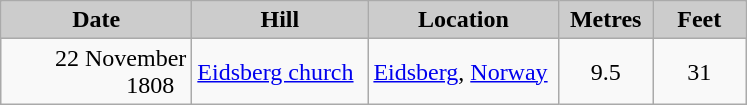<table class="wikitable sortable" style="text-align:left;">
<tr>
<th style="background-color: #ccc;" width="120">Date</th>
<th style="background-color: #ccc;" width="110">Hill</th>
<th style="background-color: #ccc;" width="120">Location</th>
<th style="background-color: #ccc;" width="55">Metres</th>
<th style="background-color: #ccc;" width="55">Feet</th>
</tr>
<tr>
<td align=right>22 November 1808  </td>
<td><a href='#'>Eidsberg church</a></td>
<td><a href='#'>Eidsberg</a>, <a href='#'>Norway</a></td>
<td align=center>9.5</td>
<td align=center>31</td>
</tr>
</table>
